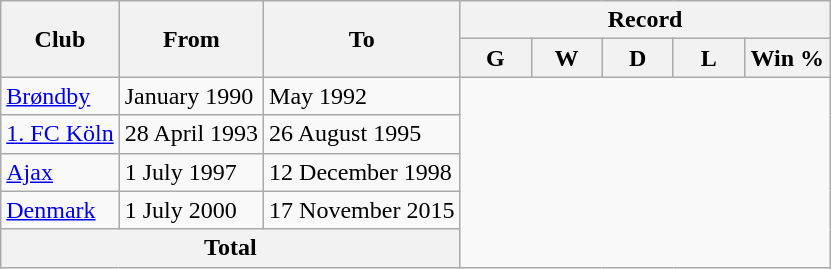<table class="wikitable" style="text-align: center">
<tr>
<th rowspan=2>Club</th>
<th rowspan=2>From</th>
<th rowspan=2>To</th>
<th colspan=7>Record</th>
</tr>
<tr>
<th width=40>G</th>
<th width=40>W</th>
<th width=40>D</th>
<th width=40>L</th>
<th width=50>Win %</th>
</tr>
<tr>
<td align=left><a href='#'>Brøndby</a></td>
<td align=left>January 1990</td>
<td align=left>May 1992<br></td>
</tr>
<tr>
<td align=left><a href='#'>1. FC Köln</a></td>
<td align=left>28 April 1993</td>
<td align=left>26 August 1995<br></td>
</tr>
<tr>
<td align=left><a href='#'>Ajax</a></td>
<td align=left>1 July 1997</td>
<td align=left>12 December 1998<br></td>
</tr>
<tr>
<td align=left><a href='#'>Denmark</a></td>
<td align=left>1 July 2000</td>
<td align=left>17 November 2015<br></td>
</tr>
<tr>
<th colspan="3">Total<br></th>
</tr>
</table>
